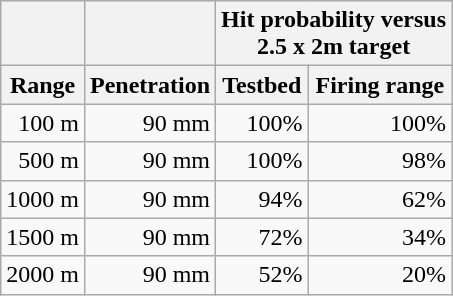<table class="wikitable" style="text-align:right;">
<tr>
<th></th>
<th></th>
<th colspan=2>Hit probability versus<br> 2.5 x 2m target</th>
</tr>
<tr>
<th>Range</th>
<th>Penetration</th>
<th>Testbed</th>
<th>Firing range</th>
</tr>
<tr>
<td>100 m</td>
<td>90 mm</td>
<td>100%</td>
<td>100%</td>
</tr>
<tr>
<td>500 m</td>
<td>90 mm</td>
<td>100%</td>
<td>98%</td>
</tr>
<tr>
<td>1000 m</td>
<td>90 mm</td>
<td>94%</td>
<td>62%</td>
</tr>
<tr>
<td>1500 m</td>
<td>90 mm</td>
<td>72%</td>
<td>34%</td>
</tr>
<tr>
<td>2000 m</td>
<td>90 mm</td>
<td>52%</td>
<td>20%</td>
</tr>
</table>
